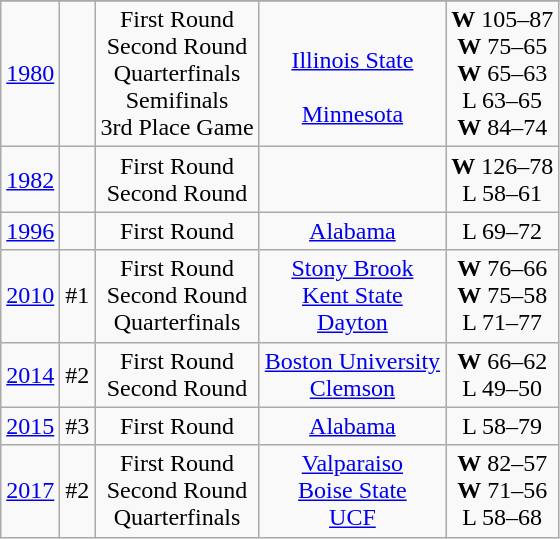<table class="wikitable" style="text-align:center">
<tr>
</tr>
<tr>
<td><a href='#'>1980</a></td>
<td></td>
<td>First Round<br>Second Round<br>Quarterfinals<br>Semifinals<br>3rd Place Game</td>
<td><br><a href='#'>Illinois State</a><br><br><a href='#'>Minnesota</a><br></td>
<td><strong>W</strong> 105–87<br><strong>W</strong> 75–65<br><strong>W</strong> 65–63<br>L 63–65<br><strong>W</strong> 84–74</td>
</tr>
<tr align="center">
<td><a href='#'>1982</a></td>
<td></td>
<td>First Round<br>Second Round</td>
<td><br></td>
<td><strong>W</strong> 126–78<br>L 58–61</td>
</tr>
<tr align="center">
<td><a href='#'>1996</a></td>
<td></td>
<td>First Round</td>
<td><a href='#'>Alabama</a></td>
<td>L 69–72</td>
</tr>
<tr align="center">
<td><a href='#'>2010</a></td>
<td>#1</td>
<td>First Round<br>Second Round<br>Quarterfinals</td>
<td><a href='#'>Stony Brook</a><br><a href='#'>Kent State</a><br><a href='#'>Dayton</a></td>
<td><strong>W</strong> 76–66<br><strong>W</strong> 75–58<br>L 71–77</td>
</tr>
<tr align="center">
<td><a href='#'>2014</a></td>
<td>#2</td>
<td>First Round<br>Second Round</td>
<td><a href='#'>Boston University</a><br><a href='#'>Clemson</a></td>
<td><strong>W</strong> 66–62<br>L 49–50</td>
</tr>
<tr align="center">
<td><a href='#'>2015</a></td>
<td>#3</td>
<td>First Round</td>
<td><a href='#'>Alabama</a></td>
<td>L 58–79</td>
</tr>
<tr align="center">
<td><a href='#'>2017</a></td>
<td>#2</td>
<td>First Round<br>Second Round<br>Quarterfinals</td>
<td><a href='#'>Valparaiso</a><br><a href='#'>Boise State</a><br><a href='#'>UCF</a></td>
<td><strong>W</strong> 82–57<br><strong>W</strong> 71–56<br>L 58–68</td>
</tr>
</table>
